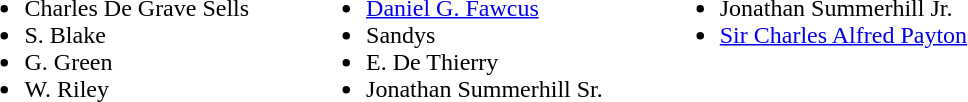<table>
<tr>
<td width="10"> </td>
<td valign="top"><br><ul><li>Charles De Grave Sells</li><li>S. Blake</li><li>G. Green</li><li>W. Riley</li></ul></td>
<td width="30"> </td>
<td valign="top"><br><ul><li><a href='#'>Daniel G. Fawcus</a></li><li>Sandys</li><li>E. De Thierry</li><li>Jonathan Summerhill Sr.</li></ul></td>
<td width="30"> </td>
<td valign="top"><br><ul><li>Jonathan Summerhill Jr.</li><li><a href='#'>Sir Charles Alfred Payton</a></li></ul></td>
</tr>
</table>
